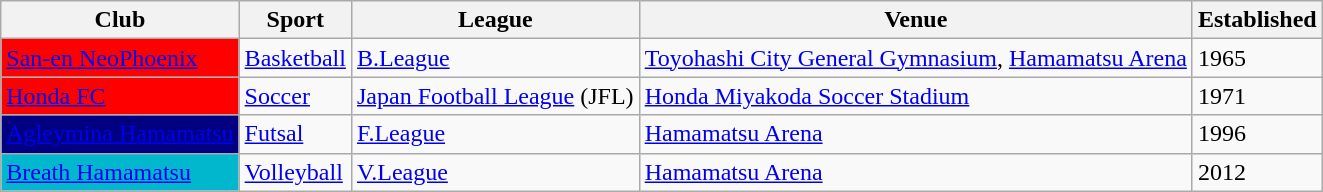<table class="wikitable">
<tr>
<th scope="col">Club</th>
<th scope="col">Sport</th>
<th scope="col">League</th>
<th scope="col">Venue</th>
<th scope="col">Established</th>
</tr>
<tr>
<td style="background:red"><a href='#'><span>San-en NeoPhoenix</span></a></td>
<td><a href='#'>Basketball</a></td>
<td><a href='#'>B.League</a></td>
<td><a href='#'>Toyohashi City General Gymnasium</a>, <a href='#'>Hamamatsu Arena</a></td>
<td>1965</td>
</tr>
<tr>
<td style="background:red"><a href='#'><span>Honda FC</span></a></td>
<td><a href='#'>Soccer</a></td>
<td><a href='#'>Japan Football League</a> (JFL)</td>
<td><a href='#'>Honda Miyakoda Soccer Stadium</a></td>
<td>1971</td>
</tr>
<tr>
<td style="background:navy"><a href='#'><span>Agleymina Hamamatsu</span></a></td>
<td><a href='#'>Futsal</a></td>
<td><a href='#'>F.League</a></td>
<td><a href='#'>Hamamatsu Arena</a></td>
<td>1996</td>
</tr>
<tr>
<td style="background:#00B7CE;"><a href='#'><span>Breath Hamamatsu</span></a></td>
<td><a href='#'>Volleyball</a></td>
<td><a href='#'>V.League</a></td>
<td><a href='#'>Hamamatsu Arena</a></td>
<td>2012</td>
</tr>
</table>
